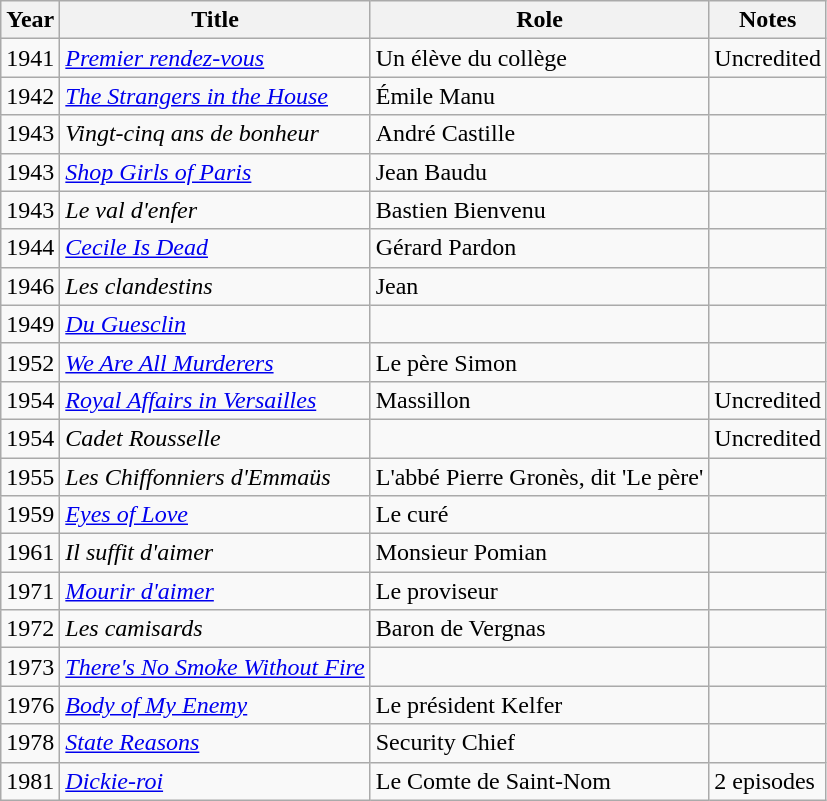<table class="wikitable">
<tr>
<th>Year</th>
<th>Title</th>
<th>Role</th>
<th>Notes</th>
</tr>
<tr>
<td>1941</td>
<td><em><a href='#'>Premier rendez-vous</a></em></td>
<td>Un élève du collège</td>
<td>Uncredited</td>
</tr>
<tr>
<td>1942</td>
<td><em><a href='#'>The Strangers in the House</a></em></td>
<td>Émile Manu</td>
<td></td>
</tr>
<tr>
<td>1943</td>
<td><em>Vingt-cinq ans de bonheur</em></td>
<td>André Castille</td>
<td></td>
</tr>
<tr>
<td>1943</td>
<td><em><a href='#'>Shop Girls of Paris</a></em></td>
<td>Jean Baudu</td>
<td></td>
</tr>
<tr>
<td>1943</td>
<td><em>Le val d'enfer</em></td>
<td>Bastien Bienvenu</td>
<td></td>
</tr>
<tr>
<td>1944</td>
<td><em><a href='#'>Cecile Is Dead</a></em></td>
<td>Gérard Pardon</td>
<td></td>
</tr>
<tr>
<td>1946</td>
<td><em>Les clandestins</em></td>
<td>Jean</td>
<td></td>
</tr>
<tr>
<td>1949</td>
<td><em><a href='#'>Du Guesclin</a></em></td>
<td></td>
<td></td>
</tr>
<tr>
<td>1952</td>
<td><em><a href='#'>We Are All Murderers</a></em></td>
<td>Le père Simon</td>
<td></td>
</tr>
<tr>
<td>1954</td>
<td><em><a href='#'>Royal Affairs in Versailles</a></em></td>
<td>Massillon</td>
<td>Uncredited</td>
</tr>
<tr>
<td>1954</td>
<td><em>Cadet Rousselle</em></td>
<td></td>
<td>Uncredited</td>
</tr>
<tr>
<td>1955</td>
<td><em>Les Chiffonniers d'Emmaüs</em></td>
<td>L'abbé Pierre Gronès, dit 'Le père'</td>
<td></td>
</tr>
<tr>
<td>1959</td>
<td><em><a href='#'>Eyes of Love</a></em></td>
<td>Le curé</td>
<td></td>
</tr>
<tr>
<td>1961</td>
<td><em>Il suffit d'aimer</em></td>
<td>Monsieur Pomian</td>
<td></td>
</tr>
<tr>
<td>1971</td>
<td><em><a href='#'>Mourir d'aimer</a></em></td>
<td>Le proviseur</td>
<td></td>
</tr>
<tr>
<td>1972</td>
<td><em>Les camisards</em></td>
<td>Baron de Vergnas</td>
<td></td>
</tr>
<tr>
<td>1973</td>
<td><em><a href='#'>There's No Smoke Without Fire</a></em></td>
<td></td>
<td></td>
</tr>
<tr>
<td>1976</td>
<td><em><a href='#'>Body of My Enemy</a></em></td>
<td>Le président Kelfer</td>
<td></td>
</tr>
<tr>
<td>1978</td>
<td><em><a href='#'>State Reasons</a></em></td>
<td>Security Chief</td>
<td></td>
</tr>
<tr>
<td>1981</td>
<td><em><a href='#'>Dickie-roi</a></em></td>
<td>Le Comte de Saint-Nom</td>
<td>2 episodes</td>
</tr>
</table>
